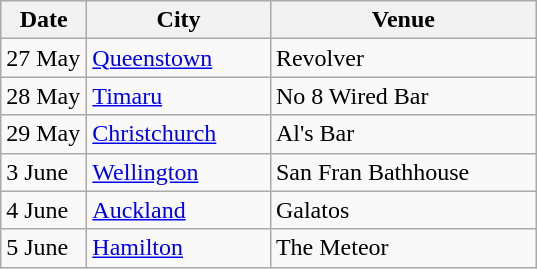<table class="wikitable">
<tr>
<th style="width:50px;">Date</th>
<th style="width:115px;">City</th>
<th style="width:170px;">Venue</th>
</tr>
<tr>
<td>27 May</td>
<td><a href='#'>Queenstown</a></td>
<td>Revolver</td>
</tr>
<tr>
<td>28 May</td>
<td><a href='#'>Timaru</a></td>
<td>No 8 Wired Bar</td>
</tr>
<tr>
<td>29 May</td>
<td><a href='#'>Christchurch</a></td>
<td>Al's Bar</td>
</tr>
<tr>
<td>3 June</td>
<td><a href='#'>Wellington</a></td>
<td>San Fran Bathhouse</td>
</tr>
<tr>
<td>4 June</td>
<td><a href='#'>Auckland</a></td>
<td>Galatos</td>
</tr>
<tr>
<td>5 June</td>
<td><a href='#'>Hamilton</a></td>
<td>The Meteor</td>
</tr>
</table>
